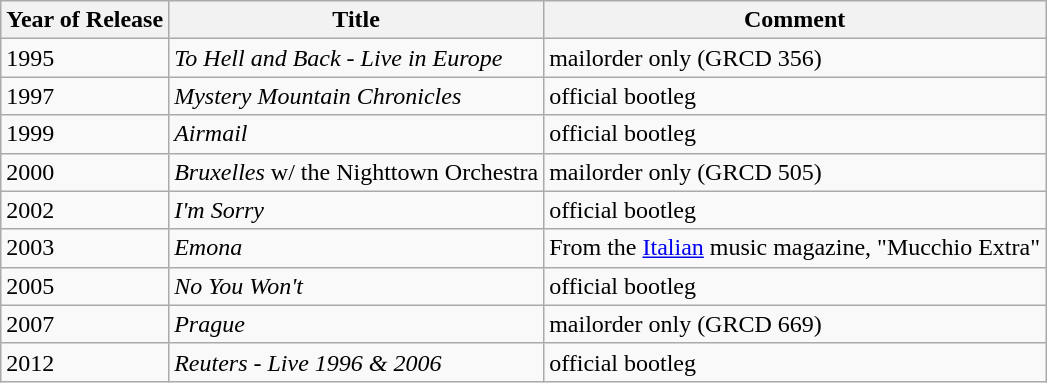<table class="wikitable">
<tr>
<th><strong>Year of Release</strong></th>
<th><strong>Title</strong></th>
<th><strong>Comment</strong></th>
</tr>
<tr>
<td>1995</td>
<td><em>To Hell and Back - Live in Europe</em></td>
<td>mailorder only (GRCD 356)</td>
</tr>
<tr>
<td>1997</td>
<td><em>Mystery Mountain Chronicles</em></td>
<td>official bootleg</td>
</tr>
<tr>
<td>1999</td>
<td><em>Airmail</em></td>
<td>official bootleg</td>
</tr>
<tr>
<td>2000</td>
<td><em>Bruxelles</em> w/ the Nighttown Orchestra</td>
<td>mailorder only (GRCD 505)</td>
</tr>
<tr>
<td>2002</td>
<td><em>I'm Sorry</em></td>
<td>official bootleg</td>
</tr>
<tr>
<td>2003</td>
<td><em>Emona</em></td>
<td>From the <a href='#'>Italian</a> music magazine, "Mucchio Extra"</td>
</tr>
<tr>
<td>2005</td>
<td><em>No You Won't</em></td>
<td>official bootleg</td>
</tr>
<tr>
<td>2007</td>
<td><em>Prague</em></td>
<td>mailorder only (GRCD 669)</td>
</tr>
<tr>
<td>2012</td>
<td><em>Reuters - Live 1996 & 2006</em></td>
<td>official bootleg</td>
</tr>
</table>
